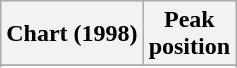<table class="wikitable sortable">
<tr>
<th>Chart (1998)</th>
<th>Peak<br>position</th>
</tr>
<tr>
</tr>
<tr>
</tr>
</table>
